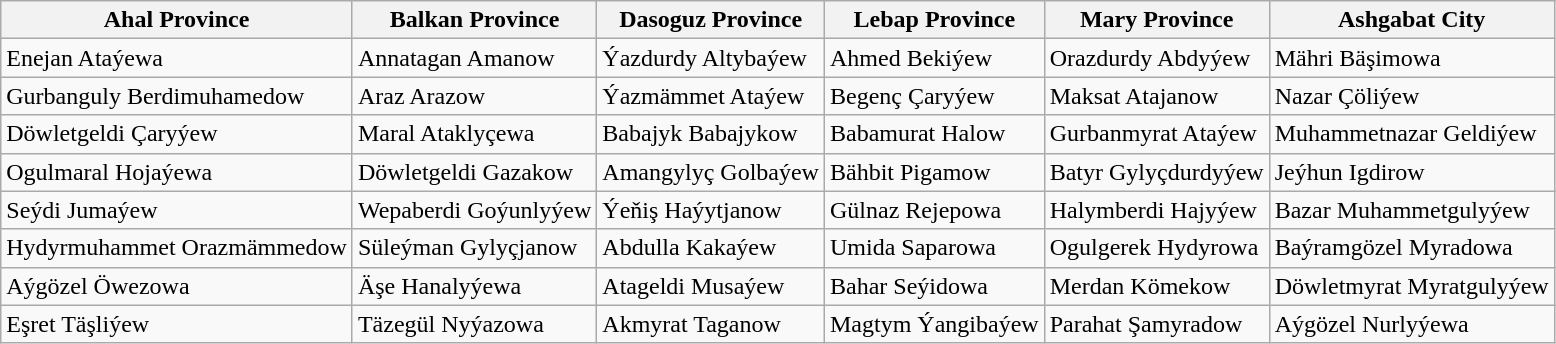<table class="wikitable">
<tr>
<th>Ahal Province</th>
<th>Balkan Province</th>
<th>Dasoguz Province</th>
<th>Lebap Province</th>
<th>Mary Province</th>
<th>Ashgabat City</th>
</tr>
<tr>
<td>Enejan Ataýewa</td>
<td>Annatagan Amanow</td>
<td>Ýazdurdy Altybaýew</td>
<td>Ahmed Bekiýew</td>
<td>Orazdurdy Abdyýew</td>
<td>Mähri Bäşimowa</td>
</tr>
<tr>
<td>Gurbanguly Berdimuhamedow</td>
<td>Araz Arazow</td>
<td>Ýazmämmet Ataýew</td>
<td>Begenç Çaryýew</td>
<td>Maksat Atajanow</td>
<td>Nazar Çöliýew</td>
</tr>
<tr>
<td>Döwletgeldi Çaryýew</td>
<td>Maral Ataklyçewa</td>
<td>Babajyk Babajykow</td>
<td>Babamurat Halow</td>
<td>Gurbanmyrat Ataýew</td>
<td>Muhammetnazar Geldiýew</td>
</tr>
<tr>
<td>Ogulmaral Hojaýewa</td>
<td>Döwletgeldi Gazakow</td>
<td>Amangylyç Golbaýew</td>
<td>Bähbit Pigamow</td>
<td>Batyr Gylyçdurdyýew</td>
<td>Jeýhun Igdirow</td>
</tr>
<tr>
<td>Seýdi Jumaýew</td>
<td>Wepaberdi Goýunlyýew</td>
<td>Ýeňiş Haýytjanow</td>
<td>Gülnaz Rejepowa</td>
<td>Halymberdi Hajyýew</td>
<td>Bazar Muhammetgulyýew</td>
</tr>
<tr>
<td>Hydyrmuhammet Orazmämmedow</td>
<td>Süleýman Gylyçjanow</td>
<td>Abdulla Kakaýew</td>
<td>Umida Saparowa</td>
<td>Ogulgerek Hydyrowa</td>
<td>Baýramgözel Myradowa</td>
</tr>
<tr>
<td>Aýgözel Öwezowa</td>
<td>Äşe Hanalyýewa</td>
<td>Atageldi Musaýew</td>
<td>Bahar Seýidowa</td>
<td>Merdan Kömekow</td>
<td>Döwletmyrat Myratgulyýew</td>
</tr>
<tr>
<td>Eşret Täşliýew</td>
<td>Täzegül Nyýazowa</td>
<td>Akmyrat Taganow</td>
<td>Magtym Ýangibaýew</td>
<td>Parahat Şamyradow</td>
<td>Aýgözel Nurlyýewa</td>
</tr>
</table>
